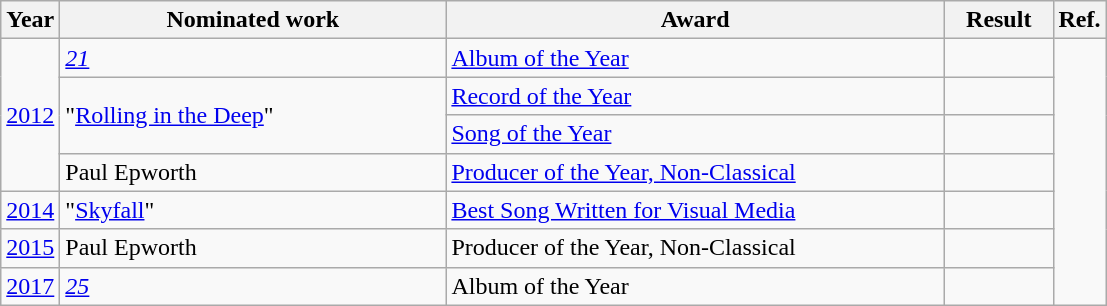<table class="wikitable">
<tr>
<th>Year</th>
<th width="250">Nominated work</th>
<th width="325">Award</th>
<th width="65">Result</th>
<th>Ref.</th>
</tr>
<tr>
<td rowspan="4"><a href='#'>2012</a></td>
<td rowspan="1"><em><a href='#'>21</a></em></td>
<td rowspan="1"><a href='#'>Album of the Year</a></td>
<td></td>
<td rowspan="7"></td>
</tr>
<tr>
<td rowspan="2">"<a href='#'>Rolling in the Deep</a>"</td>
<td><a href='#'>Record of the Year</a></td>
<td></td>
</tr>
<tr>
<td><a href='#'>Song of the Year</a></td>
<td></td>
</tr>
<tr>
<td rowspan="1">Paul Epworth</td>
<td rowspan="1"><a href='#'>Producer of the Year, Non-Classical</a></td>
<td></td>
</tr>
<tr>
<td rowspan="1"><a href='#'>2014</a></td>
<td rowspan="1">"<a href='#'>Skyfall</a>"</td>
<td rowspan="1"><a href='#'>Best Song Written for Visual Media</a></td>
<td></td>
</tr>
<tr>
<td rowspan="1"><a href='#'>2015</a></td>
<td rowspan="1">Paul Epworth</td>
<td rowspan="1">Producer of the Year, Non-Classical</td>
<td></td>
</tr>
<tr>
<td rowspan="1"><a href='#'>2017</a></td>
<td rowspan="1"><em><a href='#'>25</a></em></td>
<td rowspan="1">Album of the Year</td>
<td></td>
</tr>
</table>
